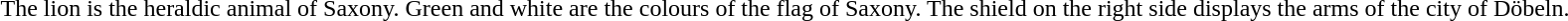<table>
<tr valign=top>
<td></td>
<td>The lion is the heraldic animal of Saxony. Green and white are the colours of the flag of Saxony. The shield on the right side displays the arms of the city of Döbeln.</td>
</tr>
</table>
